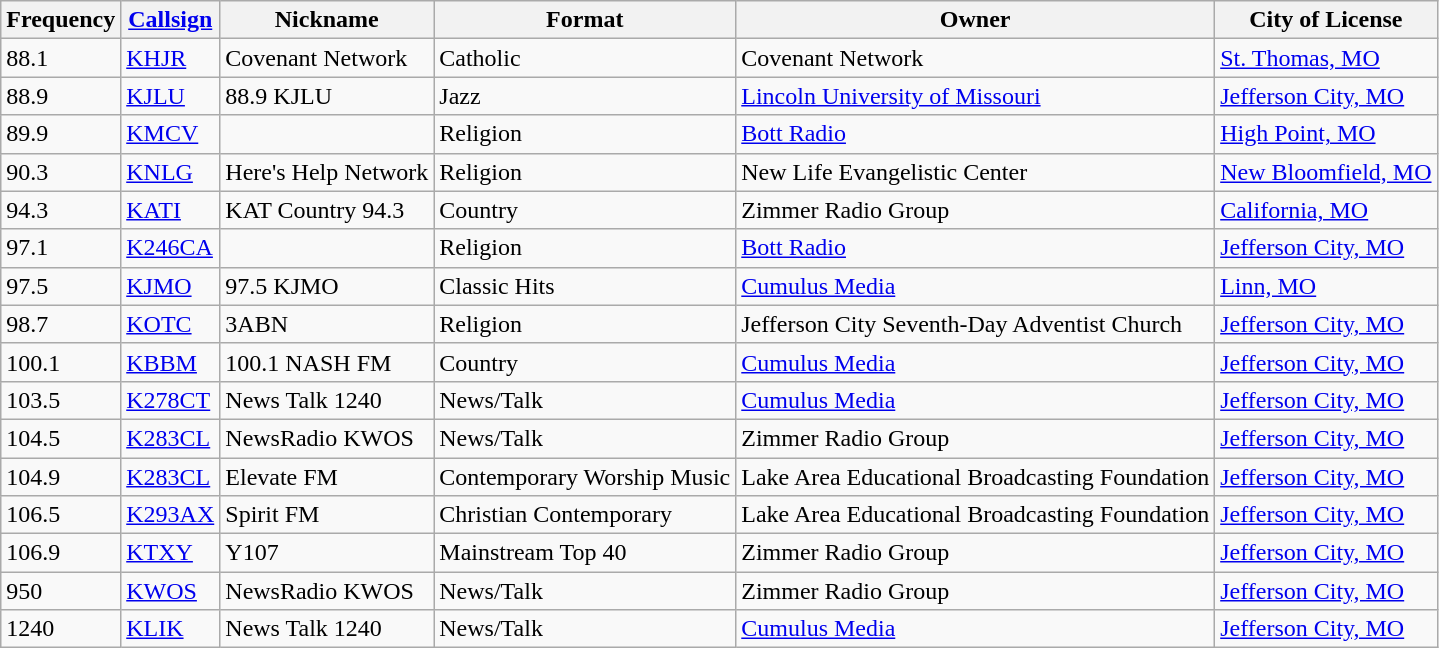<table class="wikitable sortable">
<tr>
<th>Frequency</th>
<th><a href='#'>Callsign</a></th>
<th>Nickname</th>
<th>Format</th>
<th>Owner</th>
<th>City of License</th>
</tr>
<tr>
<td>88.1</td>
<td><a href='#'>KHJR</a></td>
<td>Covenant Network</td>
<td>Catholic</td>
<td>Covenant Network</td>
<td><a href='#'>St. Thomas, MO</a></td>
</tr>
<tr>
<td>88.9</td>
<td><a href='#'>KJLU</a></td>
<td>88.9 KJLU</td>
<td>Jazz</td>
<td><a href='#'>Lincoln University of Missouri</a></td>
<td><a href='#'>Jefferson City, MO</a></td>
</tr>
<tr>
<td>89.9</td>
<td><a href='#'>KMCV</a></td>
<td></td>
<td>Religion</td>
<td><a href='#'>Bott Radio</a></td>
<td><a href='#'>High Point, MO</a></td>
</tr>
<tr>
<td>90.3</td>
<td><a href='#'>KNLG</a></td>
<td>Here's Help Network</td>
<td>Religion</td>
<td>New Life Evangelistic Center</td>
<td><a href='#'>New Bloomfield, MO</a></td>
</tr>
<tr>
<td>94.3</td>
<td><a href='#'>KATI</a></td>
<td>KAT Country 94.3</td>
<td>Country</td>
<td>Zimmer Radio Group</td>
<td><a href='#'>California, MO</a></td>
</tr>
<tr>
<td>97.1</td>
<td><a href='#'>K246CA</a></td>
<td></td>
<td>Religion</td>
<td><a href='#'>Bott Radio</a></td>
<td><a href='#'>Jefferson City, MO</a></td>
</tr>
<tr>
<td>97.5</td>
<td><a href='#'>KJMO</a></td>
<td>97.5 KJMO</td>
<td>Classic Hits</td>
<td><a href='#'>Cumulus Media</a></td>
<td><a href='#'>Linn, MO</a></td>
</tr>
<tr>
<td>98.7</td>
<td><a href='#'>KOTC</a></td>
<td>3ABN</td>
<td>Religion</td>
<td>Jefferson City Seventh-Day Adventist Church</td>
<td><a href='#'>Jefferson City, MO</a></td>
</tr>
<tr>
<td>100.1</td>
<td><a href='#'>KBBM</a></td>
<td>100.1 NASH FM</td>
<td>Country</td>
<td><a href='#'>Cumulus Media</a></td>
<td><a href='#'>Jefferson City, MO</a></td>
</tr>
<tr>
<td>103.5</td>
<td><a href='#'>K278CT</a></td>
<td>News Talk 1240</td>
<td>News/Talk</td>
<td><a href='#'>Cumulus Media</a></td>
<td><a href='#'>Jefferson City, MO</a></td>
</tr>
<tr>
<td>104.5</td>
<td><a href='#'>K283CL</a></td>
<td>NewsRadio KWOS</td>
<td>News/Talk</td>
<td>Zimmer Radio Group</td>
<td><a href='#'>Jefferson City, MO</a></td>
</tr>
<tr>
<td>104.9</td>
<td><a href='#'>K283CL</a></td>
<td>Elevate FM</td>
<td>Contemporary Worship Music</td>
<td>Lake Area Educational Broadcasting Foundation</td>
<td><a href='#'>Jefferson City, MO</a></td>
</tr>
<tr>
<td>106.5</td>
<td><a href='#'>K293AX</a></td>
<td>Spirit FM</td>
<td>Christian Contemporary</td>
<td>Lake Area Educational Broadcasting Foundation</td>
<td><a href='#'>Jefferson City, MO</a></td>
</tr>
<tr>
<td>106.9</td>
<td><a href='#'>KTXY</a></td>
<td>Y107</td>
<td>Mainstream Top 40</td>
<td>Zimmer Radio Group</td>
<td><a href='#'>Jefferson City, MO</a></td>
</tr>
<tr>
<td>950</td>
<td><a href='#'>KWOS</a></td>
<td>NewsRadio KWOS</td>
<td>News/Talk</td>
<td>Zimmer Radio Group</td>
<td><a href='#'>Jefferson City, MO</a></td>
</tr>
<tr>
<td>1240</td>
<td><a href='#'>KLIK</a></td>
<td>News Talk 1240</td>
<td>News/Talk</td>
<td><a href='#'>Cumulus Media</a></td>
<td><a href='#'>Jefferson City, MO</a></td>
</tr>
</table>
